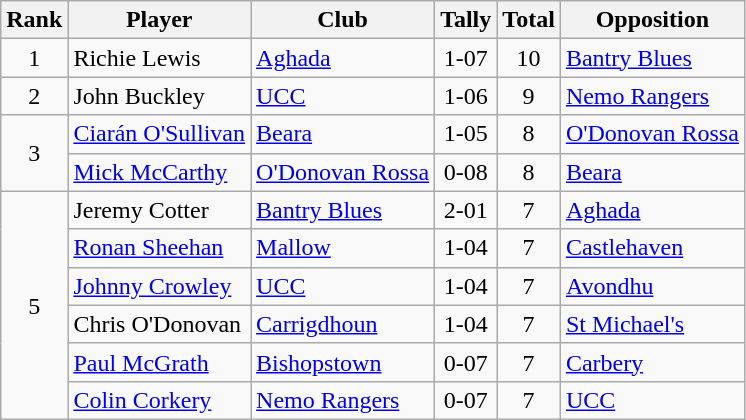<table class="wikitable">
<tr>
<th>Rank</th>
<th>Player</th>
<th>Club</th>
<th>Tally</th>
<th>Total</th>
<th>Opposition</th>
</tr>
<tr>
<td rowspan="1" style="text-align:center;">1</td>
<td>Richie Lewis</td>
<td><a href='#'>Aghada</a></td>
<td align=center>1-07</td>
<td align=center>10</td>
<td><a href='#'>Bantry Blues</a></td>
</tr>
<tr>
<td rowspan="1" style="text-align:center;">2</td>
<td>John Buckley</td>
<td><a href='#'>UCC</a></td>
<td align=center>1-06</td>
<td align=center>9</td>
<td><a href='#'>Nemo Rangers</a></td>
</tr>
<tr>
<td rowspan="2" style="text-align:center;">3</td>
<td><a href='#'>Ciarán O'Sullivan</a></td>
<td><a href='#'>Beara</a></td>
<td align=center>1-05</td>
<td align=center>8</td>
<td><a href='#'>O'Donovan Rossa</a></td>
</tr>
<tr>
<td><a href='#'>Mick McCarthy</a></td>
<td><a href='#'>O'Donovan Rossa</a></td>
<td align=center>0-08</td>
<td align=center>8</td>
<td><a href='#'>Beara</a></td>
</tr>
<tr>
<td rowspan="6" style="text-align:center;">5</td>
<td>Jeremy Cotter</td>
<td><a href='#'>Bantry Blues</a></td>
<td align=center>2-01</td>
<td align=center>7</td>
<td><a href='#'>Aghada</a></td>
</tr>
<tr>
<td><a href='#'>Ronan Sheehan</a></td>
<td><a href='#'>Mallow</a></td>
<td align=center>1-04</td>
<td align=center>7</td>
<td><a href='#'>Castlehaven</a></td>
</tr>
<tr>
<td><a href='#'>Johnny Crowley</a></td>
<td><a href='#'>UCC</a></td>
<td align=center>1-04</td>
<td align=center>7</td>
<td><a href='#'>Avondhu</a></td>
</tr>
<tr>
<td>Chris O'Donovan</td>
<td><a href='#'>Carrigdhoun</a></td>
<td align=center>1-04</td>
<td align=center>7</td>
<td><a href='#'>St Michael's</a></td>
</tr>
<tr>
<td><a href='#'>Paul McGrath</a></td>
<td><a href='#'>Bishopstown</a></td>
<td align=center>0-07</td>
<td align=center>7</td>
<td><a href='#'>Carbery</a></td>
</tr>
<tr>
<td><a href='#'>Colin Corkery</a></td>
<td><a href='#'>Nemo Rangers</a></td>
<td align=center>0-07</td>
<td align=center>7</td>
<td><a href='#'>UCC</a></td>
</tr>
</table>
